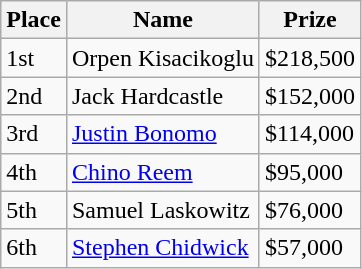<table class="wikitable">
<tr>
<th>Place</th>
<th>Name</th>
<th>Prize</th>
</tr>
<tr>
<td>1st</td>
<td> Orpen Kisacikoglu</td>
<td>$218,500</td>
</tr>
<tr>
<td>2nd</td>
<td> Jack Hardcastle</td>
<td>$152,000</td>
</tr>
<tr>
<td>3rd</td>
<td> <a href='#'>Justin Bonomo</a></td>
<td>$114,000</td>
</tr>
<tr>
<td>4th</td>
<td> <a href='#'>Chino Reem</a></td>
<td>$95,000</td>
</tr>
<tr>
<td>5th</td>
<td> Samuel Laskowitz</td>
<td>$76,000</td>
</tr>
<tr>
<td>6th</td>
<td> <a href='#'>Stephen Chidwick</a></td>
<td>$57,000</td>
</tr>
</table>
